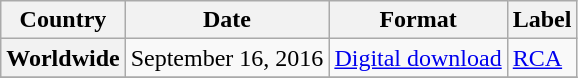<table class="wikitable plainrowheaders">
<tr>
<th scope="col">Country</th>
<th scope="col">Date</th>
<th scope="col">Format</th>
<th scope="col">Label</th>
</tr>
<tr>
<th scope="row">Worldwide</th>
<td>September 16, 2016</td>
<td><a href='#'>Digital download</a></td>
<td><a href='#'>RCA</a></td>
</tr>
<tr>
</tr>
</table>
